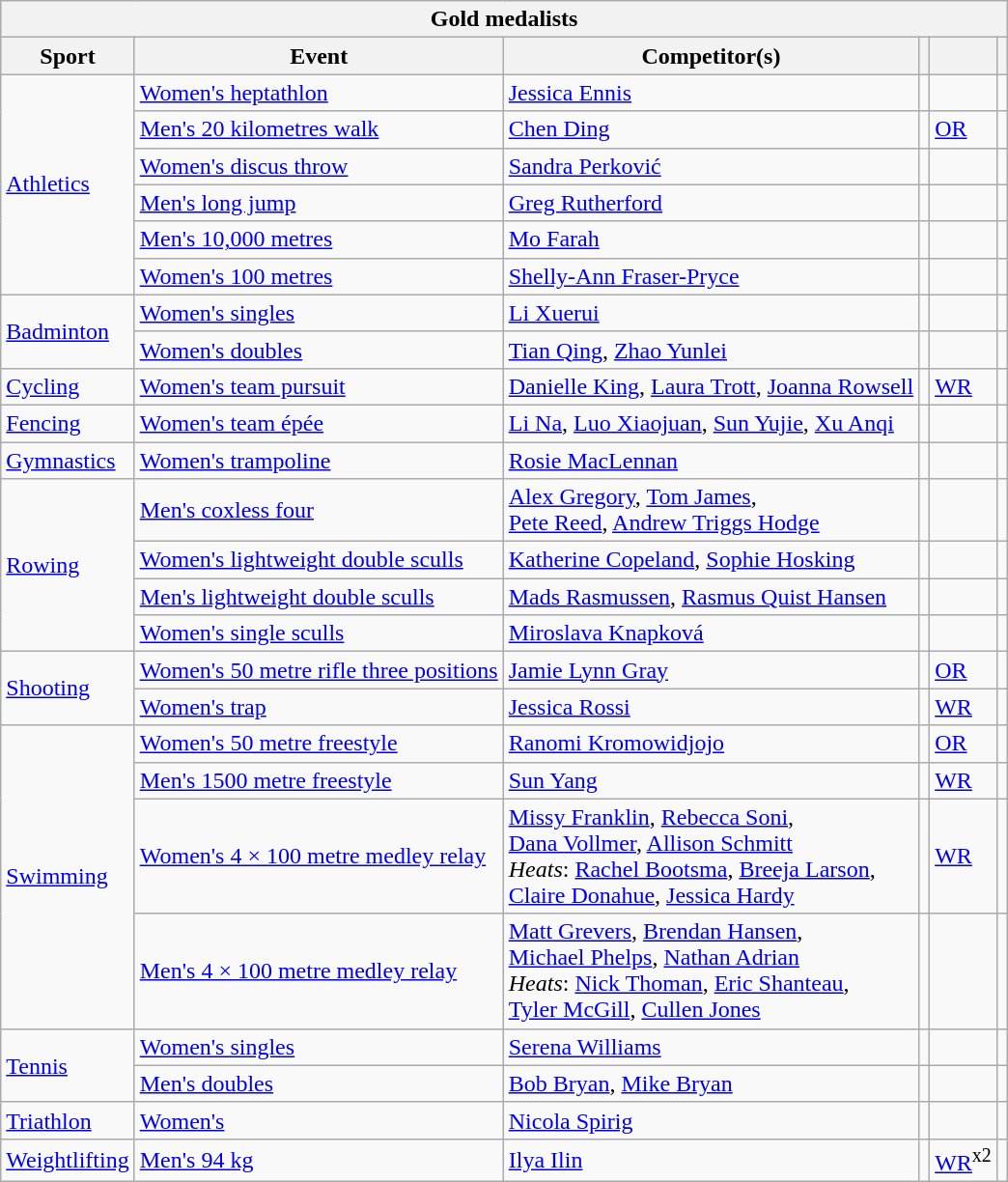<table class="wikitable">
<tr>
<th colspan="6">Gold medalists</th>
</tr>
<tr>
<th>Sport</th>
<th>Event</th>
<th>Competitor(s)</th>
<th></th>
<th></th>
<th></th>
</tr>
<tr>
<td rowspan="6"><a href='#'>Athletics</a></td>
<td><a href='#'>Women's heptathlon</a></td>
<td><a href='#'>Jessica Ennis</a></td>
<td></td>
<td></td>
<td></td>
</tr>
<tr>
<td><a href='#'>Men's 20 kilometres walk</a></td>
<td><a href='#'>Chen Ding</a></td>
<td></td>
<td><a href='#'>OR</a></td>
<td></td>
</tr>
<tr>
<td><a href='#'>Women's discus throw</a></td>
<td><a href='#'>Sandra Perković</a></td>
<td></td>
<td></td>
<td></td>
</tr>
<tr>
<td><a href='#'>Men's long jump</a></td>
<td><a href='#'>Greg Rutherford</a></td>
<td></td>
<td></td>
<td></td>
</tr>
<tr>
<td><a href='#'>Men's 10,000 metres</a></td>
<td><a href='#'>Mo Farah</a></td>
<td></td>
<td></td>
<td></td>
</tr>
<tr>
<td><a href='#'>Women's 100 metres</a></td>
<td><a href='#'>Shelly-Ann Fraser-Pryce</a></td>
<td></td>
<td></td>
<td></td>
</tr>
<tr>
<td rowspan="2"><a href='#'>Badminton</a></td>
<td><a href='#'>Women's singles</a></td>
<td><a href='#'>Li Xuerui</a></td>
<td></td>
<td></td>
<td></td>
</tr>
<tr>
<td><a href='#'>Women's doubles</a></td>
<td><a href='#'>Tian Qing</a>, <a href='#'>Zhao Yunlei</a></td>
<td></td>
<td></td>
<td></td>
</tr>
<tr>
<td><a href='#'>Cycling</a></td>
<td><a href='#'>Women's team pursuit</a></td>
<td><a href='#'>Danielle King</a>, <a href='#'>Laura Trott</a>, <a href='#'>Joanna Rowsell</a></td>
<td></td>
<td><a href='#'>WR</a></td>
<td></td>
</tr>
<tr>
<td><a href='#'>Fencing</a></td>
<td><a href='#'>Women's team épée</a></td>
<td><a href='#'>Li Na</a>, <a href='#'>Luo Xiaojuan</a>, <a href='#'>Sun Yujie</a>, <a href='#'>Xu Anqi</a></td>
<td></td>
<td></td>
<td></td>
</tr>
<tr>
<td><a href='#'>Gymnastics</a></td>
<td><a href='#'>Women's trampoline</a></td>
<td><a href='#'>Rosie MacLennan</a></td>
<td></td>
<td></td>
<td></td>
</tr>
<tr>
<td rowspan="4"><a href='#'>Rowing</a></td>
<td><a href='#'>Men's coxless four</a></td>
<td><a href='#'>Alex Gregory</a>, <a href='#'>Tom James</a>,<br><a href='#'>Pete Reed</a>, <a href='#'>Andrew Triggs Hodge</a></td>
<td></td>
<td></td>
<td></td>
</tr>
<tr>
<td><a href='#'>Women's lightweight double sculls</a></td>
<td><a href='#'>Katherine Copeland</a>, <a href='#'>Sophie Hosking</a></td>
<td></td>
<td></td>
<td></td>
</tr>
<tr>
<td><a href='#'>Men's lightweight double sculls</a></td>
<td><a href='#'>Mads Rasmussen</a>, <a href='#'>Rasmus Quist Hansen</a></td>
<td></td>
<td></td>
<td></td>
</tr>
<tr>
<td><a href='#'>Women's single sculls</a></td>
<td><a href='#'>Miroslava Knapková</a></td>
<td></td>
<td></td>
<td></td>
</tr>
<tr>
<td rowspan="2"><a href='#'>Shooting</a></td>
<td><a href='#'>Women's 50 metre rifle three positions</a></td>
<td><a href='#'>Jamie Lynn Gray</a></td>
<td></td>
<td><a href='#'>OR</a></td>
<td></td>
</tr>
<tr>
<td><a href='#'>Women's trap</a></td>
<td><a href='#'>Jessica Rossi</a></td>
<td></td>
<td><a href='#'>WR</a></td>
<td></td>
</tr>
<tr>
<td rowspan="4"><a href='#'>Swimming</a></td>
<td><a href='#'>Women's 50 metre freestyle</a></td>
<td><a href='#'>Ranomi Kromowidjojo</a></td>
<td></td>
<td><a href='#'>OR</a></td>
<td></td>
</tr>
<tr>
<td><a href='#'>Men's 1500 metre freestyle</a></td>
<td><a href='#'>Sun Yang</a></td>
<td></td>
<td><a href='#'>WR</a></td>
<td></td>
</tr>
<tr>
<td><a href='#'>Women's 4 × 100 metre medley relay</a></td>
<td><a href='#'>Missy Franklin</a>, <a href='#'>Rebecca Soni</a>,<br><a href='#'>Dana Vollmer</a>, <a href='#'>Allison Schmitt</a><br><em>Heats</em>: <a href='#'>Rachel Bootsma</a>, <a href='#'>Breeja Larson</a>,<br><a href='#'>Claire Donahue</a>, <a href='#'>Jessica Hardy</a></td>
<td></td>
<td><a href='#'>WR</a></td>
<td></td>
</tr>
<tr>
<td><a href='#'>Men's 4 × 100 metre medley relay</a></td>
<td><a href='#'>Matt Grevers</a>, <a href='#'>Brendan Hansen</a>,<br><a href='#'>Michael Phelps</a>, <a href='#'>Nathan Adrian</a><br><em>Heats</em>: <a href='#'>Nick Thoman</a>, <a href='#'>Eric Shanteau</a>,<br><a href='#'>Tyler McGill</a>, <a href='#'>Cullen Jones</a></td>
<td></td>
<td></td>
<td></td>
</tr>
<tr>
<td rowspan="2"><a href='#'>Tennis</a></td>
<td><a href='#'>Women's singles</a></td>
<td><a href='#'>Serena Williams</a></td>
<td></td>
<td></td>
<td></td>
</tr>
<tr>
<td><a href='#'>Men's doubles</a></td>
<td><a href='#'>Bob Bryan</a>, <a href='#'>Mike Bryan</a></td>
<td></td>
<td></td>
<td></td>
</tr>
<tr>
<td><a href='#'>Triathlon</a></td>
<td><a href='#'>Women's</a></td>
<td><a href='#'>Nicola Spirig</a></td>
<td></td>
<td></td>
<td></td>
</tr>
<tr>
<td><a href='#'>Weightlifting</a></td>
<td><a href='#'>Men's 94 kg</a></td>
<td><a href='#'>Ilya Ilin</a></td>
<td></td>
<td><a href='#'>WR</a><sup>x2</sup></td>
<td></td>
</tr>
</table>
